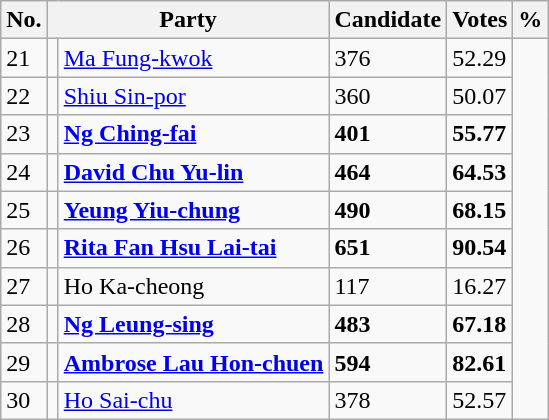<table class="wikitable sortable">
<tr>
<th>No.</th>
<th colspan=2>Party</th>
<th>Candidate</th>
<th>Votes</th>
<th>%</th>
</tr>
<tr>
<td>21</td>
<td></td>
<td><a href='#'>Ma Fung-kwok</a></td>
<td>376</td>
<td>52.29</td>
</tr>
<tr>
<td>22</td>
<td></td>
<td><a href='#'>Shiu Sin-por</a></td>
<td>360</td>
<td>50.07</td>
</tr>
<tr>
<td>23</td>
<td></td>
<td><strong><a href='#'>Ng Ching-fai</a></strong></td>
<td><strong>401</strong></td>
<td><strong>55.77</strong></td>
</tr>
<tr>
<td>24</td>
<td></td>
<td><strong><a href='#'>David Chu Yu-lin</a></strong></td>
<td><strong>464</strong></td>
<td><strong>64.53</strong></td>
</tr>
<tr>
<td>25</td>
<td></td>
<td><strong><a href='#'>Yeung Yiu-chung</a></strong></td>
<td><strong>490</strong></td>
<td><strong>68.15</strong></td>
</tr>
<tr>
<td>26</td>
<td></td>
<td><strong><a href='#'>Rita Fan Hsu Lai-tai</a></strong></td>
<td><strong>651</strong></td>
<td><strong>90.54</strong></td>
</tr>
<tr>
<td>27</td>
<td></td>
<td>Ho Ka-cheong</td>
<td>117</td>
<td>16.27</td>
</tr>
<tr>
<td>28</td>
<td></td>
<td><strong><a href='#'>Ng Leung-sing</a></strong></td>
<td><strong>483</strong></td>
<td><strong>67.18</strong></td>
</tr>
<tr>
<td>29</td>
<td></td>
<td><strong><a href='#'>Ambrose Lau Hon-chuen</a></strong></td>
<td><strong>594</strong></td>
<td><strong>82.61</strong></td>
</tr>
<tr>
<td>30</td>
<td></td>
<td><a href='#'>Ho Sai-chu</a></td>
<td>378</td>
<td>52.57</td>
</tr>
</table>
